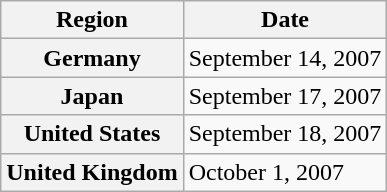<table class="wikitable plainrowheaders">
<tr>
<th>Region</th>
<th>Date</th>
</tr>
<tr>
<th scope="row">Germany</th>
<td>September 14, 2007</td>
</tr>
<tr>
<th scope="row">Japan</th>
<td>September 17, 2007</td>
</tr>
<tr>
<th scope="row">United States</th>
<td>September 18, 2007</td>
</tr>
<tr>
<th scope="row">United Kingdom</th>
<td>October 1, 2007</td>
</tr>
</table>
